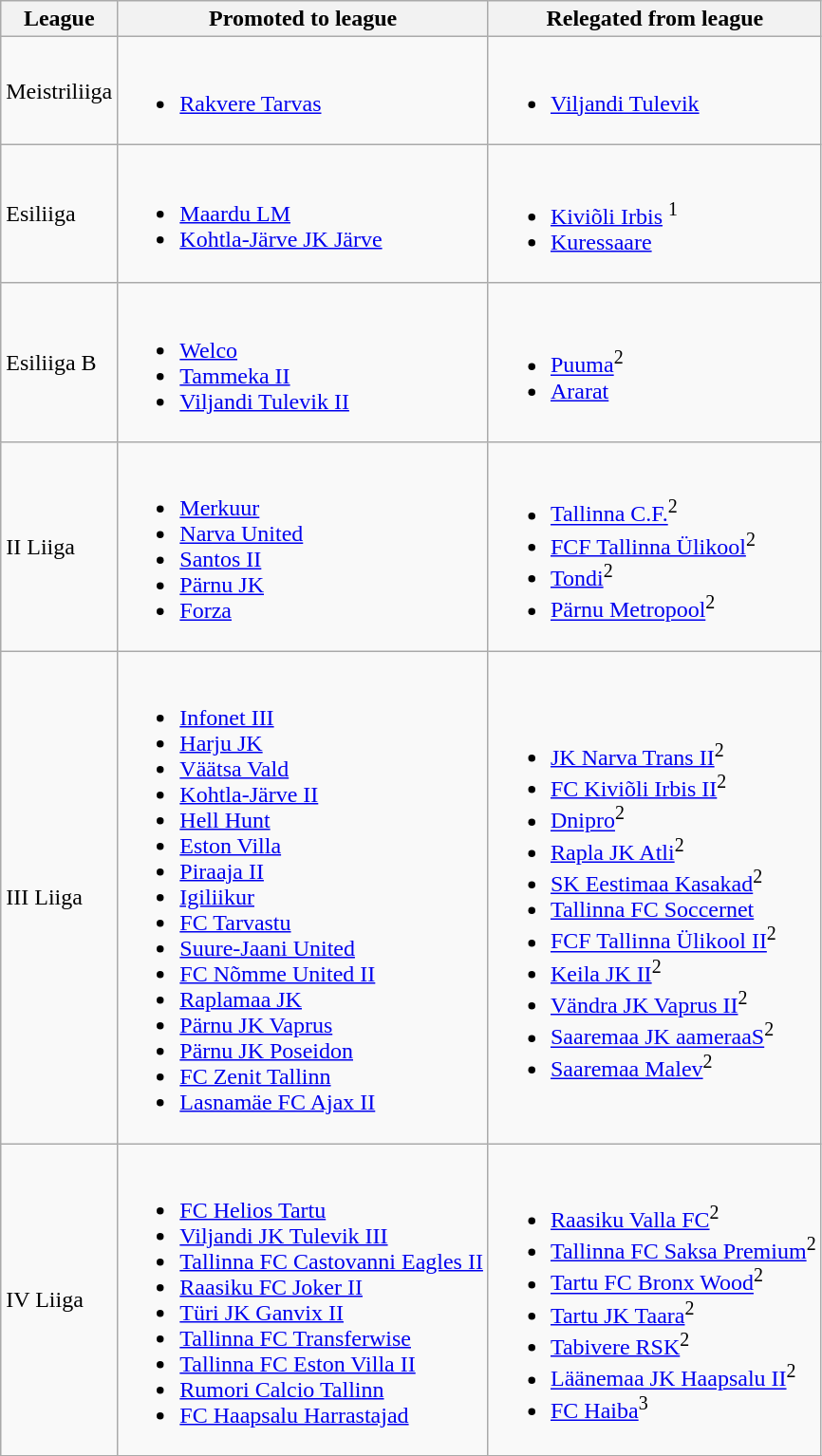<table class="wikitable">
<tr>
<th>League</th>
<th>Promoted to league</th>
<th>Relegated from league</th>
</tr>
<tr>
<td>Meistriliiga</td>
<td><br><ul><li><a href='#'>Rakvere Tarvas</a></li></ul></td>
<td><br><ul><li><a href='#'>Viljandi Tulevik</a></li></ul></td>
</tr>
<tr>
<td>Esiliiga</td>
<td><br><ul><li><a href='#'>Maardu LM</a></li><li><a href='#'>Kohtla-Järve JK Järve</a></li></ul></td>
<td><br><ul><li><a href='#'>Kiviõli Irbis</a> <sup>1</sup></li><li><a href='#'>Kuressaare</a></li></ul></td>
</tr>
<tr>
<td>Esiliiga B</td>
<td><br><ul><li><a href='#'>Welco</a></li><li><a href='#'>Tammeka II</a></li><li><a href='#'>Viljandi Tulevik II</a></li></ul></td>
<td><br><ul><li><a href='#'>Puuma</a><sup>2</sup></li><li><a href='#'>Ararat</a></li></ul></td>
</tr>
<tr>
<td>II Liiga</td>
<td><br><ul><li><a href='#'>Merkuur</a></li><li><a href='#'>Narva United</a></li><li><a href='#'>Santos II</a></li><li><a href='#'>Pärnu JK</a></li><li><a href='#'>Forza</a></li></ul></td>
<td><br><ul><li><a href='#'>Tallinna C.F.</a><sup>2</sup></li><li><a href='#'>FCF Tallinna Ülikool</a><sup>2</sup></li><li><a href='#'>Tondi</a><sup>2</sup></li><li><a href='#'>Pärnu Metropool</a><sup>2</sup></li></ul></td>
</tr>
<tr>
<td>III Liiga</td>
<td><br><ul><li><a href='#'>Infonet III</a></li><li><a href='#'>Harju JK</a></li><li><a href='#'>Väätsa Vald</a></li><li><a href='#'>Kohtla-Järve II</a></li><li><a href='#'>Hell Hunt</a></li><li><a href='#'>Eston Villa</a></li><li><a href='#'>Piraaja II</a></li><li><a href='#'>Igiliikur</a></li><li><a href='#'>FC Tarvastu</a></li><li><a href='#'>Suure-Jaani United</a></li><li><a href='#'>FC Nõmme United II</a></li><li><a href='#'>Raplamaa JK</a></li><li><a href='#'>Pärnu JK Vaprus</a></li><li><a href='#'>Pärnu JK Poseidon</a></li><li><a href='#'>FC Zenit Tallinn</a></li><li><a href='#'>Lasnamäe FC Ajax II</a></li></ul></td>
<td><br><ul><li><a href='#'>JK Narva Trans II</a><sup>2</sup></li><li><a href='#'>FC Kiviõli Irbis II</a><sup>2</sup></li><li><a href='#'>Dnipro</a><sup>2</sup></li><li><a href='#'>Rapla JK Atli</a><sup>2</sup></li><li><a href='#'>SK Eestimaa Kasakad</a><sup>2</sup></li><li><a href='#'>Tallinna FC Soccernet</a></li><li><a href='#'>FCF Tallinna Ülikool II</a><sup>2</sup></li><li><a href='#'>Keila JK II</a><sup>2</sup></li><li><a href='#'>Vändra JK Vaprus II</a><sup>2</sup></li><li><a href='#'>Saaremaa JK aameraaS</a><sup>2</sup></li><li><a href='#'>Saaremaa Malev</a><sup>2</sup></li></ul></td>
</tr>
<tr>
<td>IV Liiga</td>
<td><br><ul><li><a href='#'>FC Helios Tartu</a></li><li><a href='#'>Viljandi JK Tulevik III</a></li><li><a href='#'>Tallinna FC Castovanni Eagles II</a></li><li><a href='#'>Raasiku FC Joker II</a></li><li><a href='#'>Türi JK Ganvix II</a></li><li><a href='#'>Tallinna FC Transferwise</a></li><li><a href='#'>Tallinna FC Eston Villa II</a></li><li><a href='#'>Rumori Calcio Tallinn</a></li><li><a href='#'>FC Haapsalu Harrastajad</a></li></ul></td>
<td><br><ul><li><a href='#'>Raasiku Valla FC</a><sup>2</sup></li><li><a href='#'>Tallinna FC Saksa Premium</a><sup>2</sup></li><li><a href='#'>Tartu FC Bronx Wood</a><sup>2</sup></li><li><a href='#'>Tartu JK Taara</a><sup>2</sup></li><li><a href='#'>Tabivere RSK</a><sup>2</sup></li><li><a href='#'>Läänemaa JK Haapsalu II</a><sup>2</sup></li><li><a href='#'>FC Haiba</a><sup>3</sup></li></ul></td>
</tr>
<tr>
</tr>
</table>
